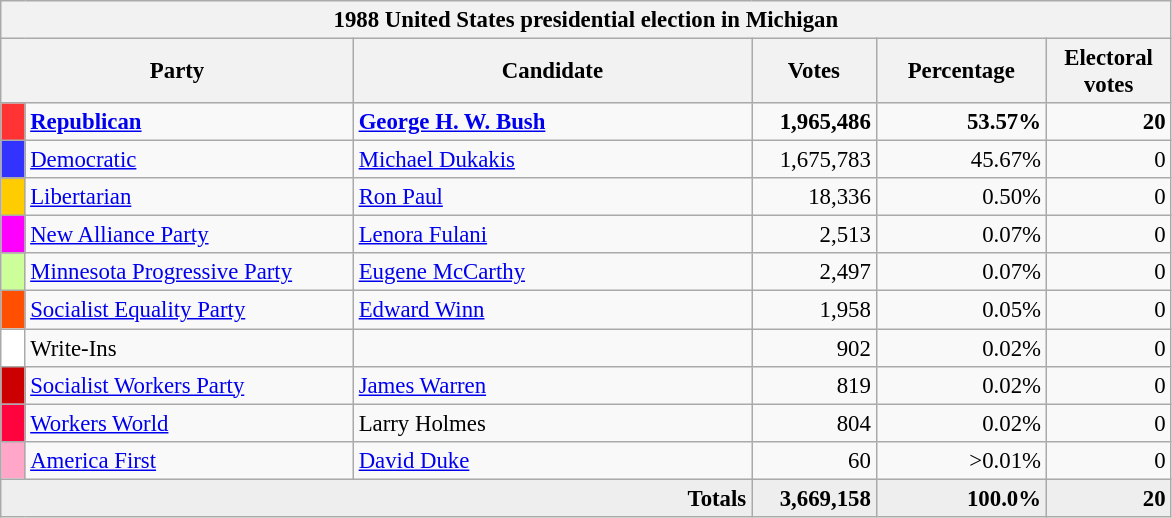<table class="wikitable" style="font-size: 95%;">
<tr>
<th colspan="6">1988 United States presidential election in Michigan</th>
</tr>
<tr>
<th colspan="2" style="width: 15em">Party</th>
<th style="width: 17em">Candidate</th>
<th style="width: 5em">Votes</th>
<th style="width: 7em">Percentage</th>
<th style="width: 5em">Electoral votes</th>
</tr>
<tr>
<th style="background:#f33; width:3px;"></th>
<td style="width: 130px"><strong><a href='#'>Republican</a></strong></td>
<td><strong><a href='#'>George H. W. Bush</a></strong></td>
<td style="text-align:right;"><strong>1,965,486</strong></td>
<td style="text-align:right;"><strong>53.57%</strong></td>
<td style="text-align:right;"><strong>20</strong></td>
</tr>
<tr>
<th style="background:#33f; width:3px;"></th>
<td style="width: 130px"><a href='#'>Democratic</a></td>
<td><a href='#'>Michael Dukakis</a></td>
<td style="text-align:right;">1,675,783</td>
<td style="text-align:right;">45.67%</td>
<td style="text-align:right;">0</td>
</tr>
<tr>
<th style="background:#FFCC00; width:3px;"></th>
<td style="width: 130px"><a href='#'>Libertarian</a></td>
<td><a href='#'>Ron Paul</a></td>
<td style="text-align:right;">18,336</td>
<td style="text-align:right;">0.50%</td>
<td style="text-align:right;">0</td>
</tr>
<tr>
<th style="background:#FF00FF; width:3px;"></th>
<td style="width: 130px"><a href='#'>New Alliance Party</a></td>
<td><a href='#'>Lenora Fulani</a></td>
<td style="text-align:right;">2,513</td>
<td style="text-align:right;">0.07%</td>
<td style="text-align:right;">0</td>
</tr>
<tr>
<th style="background:#CCFF99; width:3px;"></th>
<td style="width: 130px"><a href='#'>Minnesota Progressive Party</a></td>
<td><a href='#'>Eugene McCarthy</a></td>
<td style="text-align:right;">2,497</td>
<td style="text-align:right;">0.07%</td>
<td style="text-align:right;">0</td>
</tr>
<tr>
<th style="background:#FF4F00; width:3px;"></th>
<td style="width: 130px"><a href='#'>Socialist Equality Party</a></td>
<td><a href='#'>Edward Winn</a></td>
<td style="text-align:right;">1,958</td>
<td style="text-align:right;">0.05%</td>
<td style="text-align:right;">0</td>
</tr>
<tr>
<th style="background:#FFFFFF; width:3px;"></th>
<td style="width: 130px">Write-Ins</td>
<td></td>
<td style="text-align:right;">902</td>
<td style="text-align:right;">0.02%</td>
<td style="text-align:right;">0</td>
</tr>
<tr>
<th style="background:#c00; width:3px;"></th>
<td style="width: 130px"><a href='#'>Socialist Workers Party</a></td>
<td><a href='#'>James Warren</a></td>
<td style="text-align:right;">819</td>
<td style="text-align:right;">0.02%</td>
<td style="text-align:right;">0</td>
</tr>
<tr>
<th style="background:#FF033E; width:3px;"></th>
<td style="width: 130px"><a href='#'>Workers World</a></td>
<td>Larry Holmes</td>
<td style="text-align:right;">804</td>
<td style="text-align:right;">0.02%</td>
<td style="text-align:right;">0</td>
</tr>
<tr>
<th style="background:#FFA6C9; width:3px;"></th>
<td style="width: 130px"><a href='#'>America First</a></td>
<td><a href='#'>David Duke</a></td>
<td style="text-align:right;">60</td>
<td style="text-align:right;">>0.01%</td>
<td style="text-align:right;">0</td>
</tr>
<tr style="background:#eee; text-align:right;">
<td colspan="3"><strong>Totals</strong></td>
<td><strong>3,669,158</strong></td>
<td><strong>100.0%</strong></td>
<td><strong>20</strong></td>
</tr>
</table>
